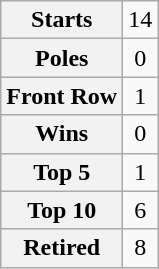<table class="wikitable" style="text-align:center">
<tr>
<th>Starts</th>
<td>14</td>
</tr>
<tr>
<th>Poles</th>
<td>0</td>
</tr>
<tr>
<th>Front Row</th>
<td>1</td>
</tr>
<tr>
<th>Wins</th>
<td>0</td>
</tr>
<tr>
<th>Top 5</th>
<td>1</td>
</tr>
<tr>
<th>Top 10</th>
<td>6</td>
</tr>
<tr>
<th>Retired</th>
<td>8</td>
</tr>
</table>
